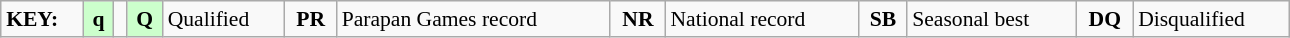<table class="wikitable" style="margin:0.5em auto; font-size:90%;position:relative;" width=68%>
<tr>
<td><strong>KEY:</strong></td>
<td bgcolor=ccffcc align=center><strong>q</strong></td>
<td></td>
<td bgcolor=ccffcc align=center><strong>Q</strong></td>
<td>Qualified</td>
<td align=center><strong>PR</strong></td>
<td>Parapan Games record</td>
<td align=center><strong>NR</strong></td>
<td>National record</td>
<td align=center><strong>SB</strong></td>
<td>Seasonal best</td>
<td align=center><strong>DQ</strong></td>
<td>Disqualified</td>
</tr>
</table>
